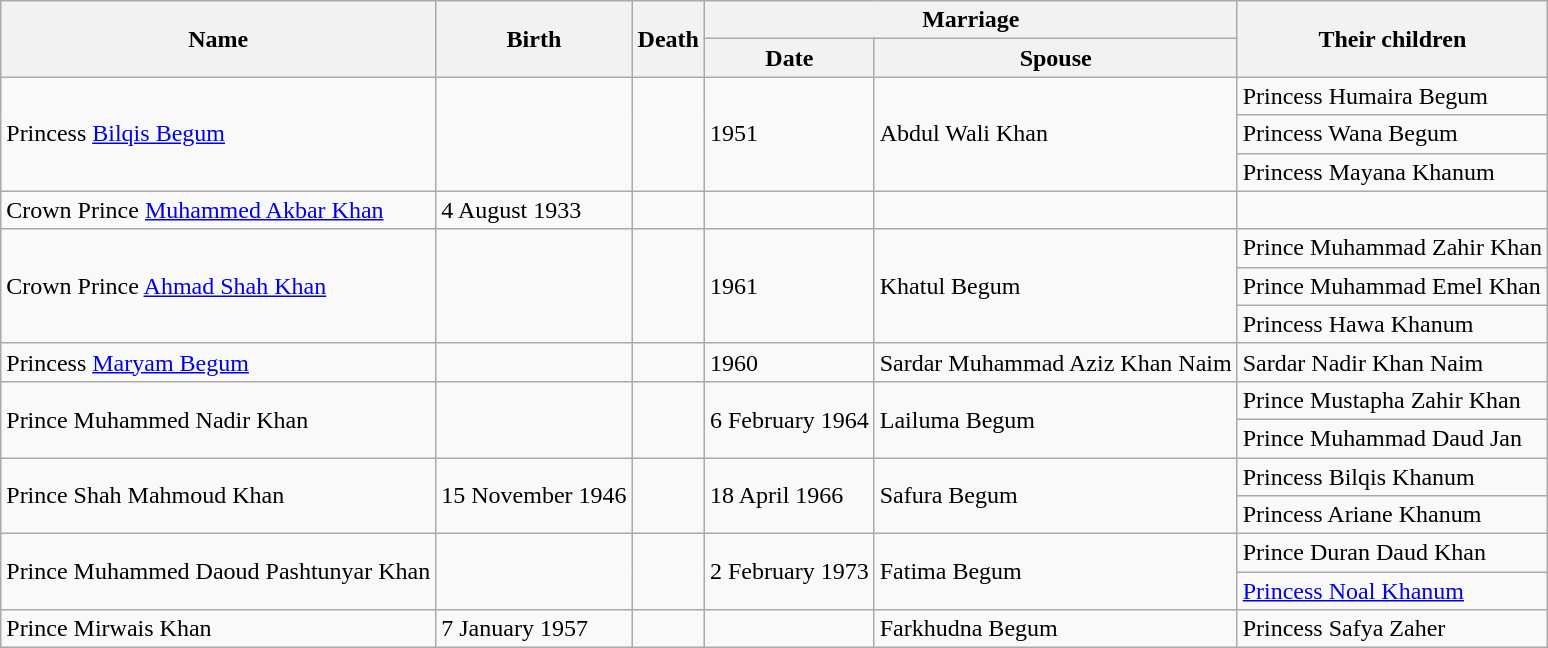<table class="wikitable sortable">
<tr>
<th rowspan=2>Name</th>
<th rowspan=2>Birth</th>
<th rowspan=2>Death</th>
<th colspan=2>Marriage</th>
<th rowspan=2>Their children</th>
</tr>
<tr>
<th>Date</th>
<th>Spouse</th>
</tr>
<tr>
<td rowspan=3>Princess <a href='#'>Bilqis Begum</a></td>
<td rowspan=3></td>
<td rowspan=3></td>
<td rowspan=3>1951</td>
<td rowspan=3>Abdul Wali Khan</td>
<td>Princess Humaira Begum</td>
</tr>
<tr>
<td>Princess Wana Begum</td>
</tr>
<tr>
<td>Princess Mayana Khanum</td>
</tr>
<tr>
<td>Crown Prince <a href='#'>Muhammed Akbar Khan</a></td>
<td>4 August 1933</td>
<td></td>
<td></td>
<td></td>
<td></td>
</tr>
<tr>
<td rowspan=3>Crown Prince <a href='#'>Ahmad Shah Khan</a></td>
<td rowspan=3></td>
<td rowspan=3></td>
<td rowspan=3>1961</td>
<td rowspan=3>Khatul Begum</td>
<td>Prince Muhammad Zahir Khan</td>
</tr>
<tr>
<td>Prince Muhammad Emel Khan</td>
</tr>
<tr>
<td>Princess Hawa Khanum</td>
</tr>
<tr>
<td>Princess <a href='#'>Maryam Begum</a></td>
<td></td>
<td></td>
<td>1960</td>
<td>Sardar Muhammad Aziz Khan Naim</td>
<td>Sardar Nadir Khan Naim</td>
</tr>
<tr>
<td rowspan=2>Prince Muhammed Nadir Khan</td>
<td rowspan=2></td>
<td rowspan=2></td>
<td rowspan=2>6 February 1964</td>
<td rowspan=2>Lailuma Begum</td>
<td>Prince Mustapha Zahir Khan</td>
</tr>
<tr>
<td>Prince Muhammad Daud Jan</td>
</tr>
<tr>
<td rowspan=2>Prince Shah Mahmoud Khan</td>
<td rowspan=2>15 November 1946</td>
<td rowspan=2></td>
<td rowspan=2>18 April 1966</td>
<td rowspan=2>Safura Begum</td>
<td>Princess Bilqis Khanum</td>
</tr>
<tr>
<td>Princess Ariane Khanum</td>
</tr>
<tr>
<td rowspan=2>Prince Muhammed Daoud Pashtunyar Khan</td>
<td rowspan=2></td>
<td rowspan=2></td>
<td rowspan=2>2 February 1973</td>
<td rowspan=2>Fatima Begum</td>
<td>Prince Duran Daud Khan</td>
</tr>
<tr>
<td><a href='#'>Princess Noal Khanum</a></td>
</tr>
<tr>
<td>Prince Mirwais Khan</td>
<td rowspan="3">7 January 1957</td>
<td rowspan="3"></td>
<td></td>
<td>Farkhudna Begum</td>
<td>Princess Safya Zaher</td>
</tr>
</table>
